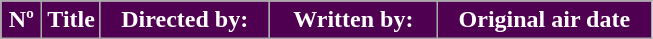<table class=wikitable style="background:#FFFFFF">
<tr style="color:#FFFFFF">
<th style="background:#500050; width:20px">Nº</th>
<th style="background:#500050">Title</th>
<th style="background:#500050; width:105px">Directed by:</th>
<th style="background:#500050; width:105px">Written by:</th>
<th style="background:#500050; width:135px">Original air date<br>











</th>
</tr>
</table>
